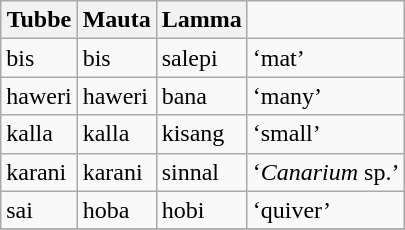<table class="wikitable">
<tr>
<th>Tubbe</th>
<th>Mauta</th>
<th>Lamma</th>
<td> </td>
</tr>
<tr>
<td>bis</td>
<td>bis</td>
<td>salepi</td>
<td>‘mat’</td>
</tr>
<tr>
<td>haweri</td>
<td>haweri</td>
<td>bana</td>
<td>‘many’</td>
</tr>
<tr>
<td>kalla</td>
<td>kalla</td>
<td>kisang</td>
<td>‘small’</td>
</tr>
<tr>
<td>karani</td>
<td>karani</td>
<td>sinnal</td>
<td>‘<em>Canarium</em> sp.’</td>
</tr>
<tr>
<td>sai</td>
<td>hoba</td>
<td>hobi</td>
<td>‘quiver’</td>
</tr>
<tr>
</tr>
</table>
